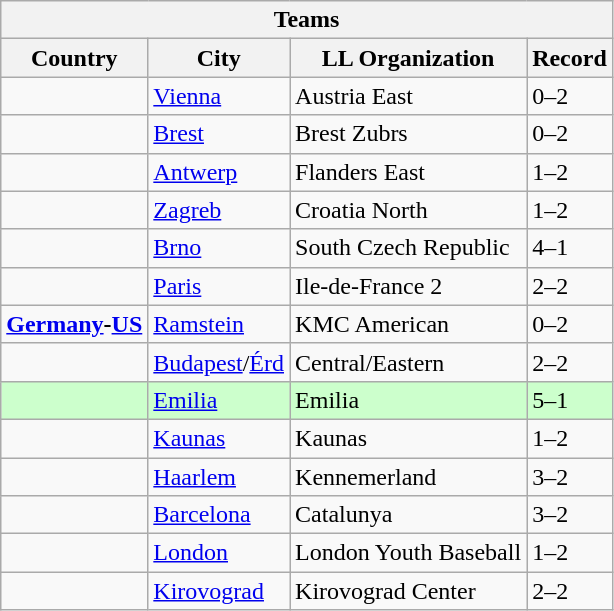<table class="wikitable">
<tr>
<th colspan="4">Teams</th>
</tr>
<tr>
<th>Country</th>
<th>City</th>
<th>LL Organization</th>
<th>Record</th>
</tr>
<tr>
<td><strong></strong></td>
<td><a href='#'>Vienna</a></td>
<td>Austria East</td>
<td>0–2</td>
</tr>
<tr>
<td><strong></strong></td>
<td><a href='#'>Brest</a></td>
<td>Brest Zubrs</td>
<td>0–2</td>
</tr>
<tr>
<td><strong></strong></td>
<td><a href='#'>Antwerp</a></td>
<td>Flanders East</td>
<td>1–2</td>
</tr>
<tr>
<td><strong></strong></td>
<td><a href='#'>Zagreb</a></td>
<td>Croatia North</td>
<td>1–2</td>
</tr>
<tr>
<td><strong></strong></td>
<td><a href='#'>Brno</a></td>
<td>South Czech Republic</td>
<td>4–1</td>
</tr>
<tr>
<td><strong></strong></td>
<td><a href='#'>Paris</a></td>
<td>Ile-de-France 2</td>
<td>2–2</td>
</tr>
<tr>
<td> <strong><a href='#'>Germany</a>-<a href='#'>US</a></strong></td>
<td><a href='#'>Ramstein</a></td>
<td>KMC American</td>
<td>0–2</td>
</tr>
<tr>
<td><strong></strong></td>
<td><a href='#'>Budapest</a>/<a href='#'>Érd</a></td>
<td>Central/Eastern</td>
<td>2–2</td>
</tr>
<tr bgcolor="ccffcc">
<td><strong></strong></td>
<td><a href='#'>Emilia</a></td>
<td>Emilia</td>
<td>5–1</td>
</tr>
<tr>
<td><strong></strong></td>
<td><a href='#'>Kaunas</a></td>
<td>Kaunas</td>
<td>1–2</td>
</tr>
<tr>
<td><strong></strong></td>
<td><a href='#'>Haarlem</a></td>
<td>Kennemerland</td>
<td>3–2</td>
</tr>
<tr>
<td><strong></strong></td>
<td><a href='#'>Barcelona</a></td>
<td>Catalunya</td>
<td>3–2</td>
</tr>
<tr>
<td><strong></strong></td>
<td><a href='#'>London</a></td>
<td>London Youth Baseball</td>
<td>1–2</td>
</tr>
<tr>
<td><strong></strong></td>
<td><a href='#'>Kirovograd</a></td>
<td>Kirovograd Center</td>
<td>2–2</td>
</tr>
</table>
